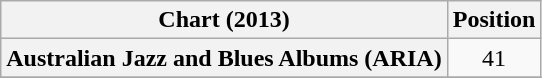<table class="wikitable sortable plainrowheaders" style="text-align:center">
<tr>
<th scope="col">Chart (2013)</th>
<th scope="col">Position</th>
</tr>
<tr>
<th scope="row">Australian Jazz and Blues Albums (ARIA)</th>
<td>41</td>
</tr>
<tr>
</tr>
</table>
